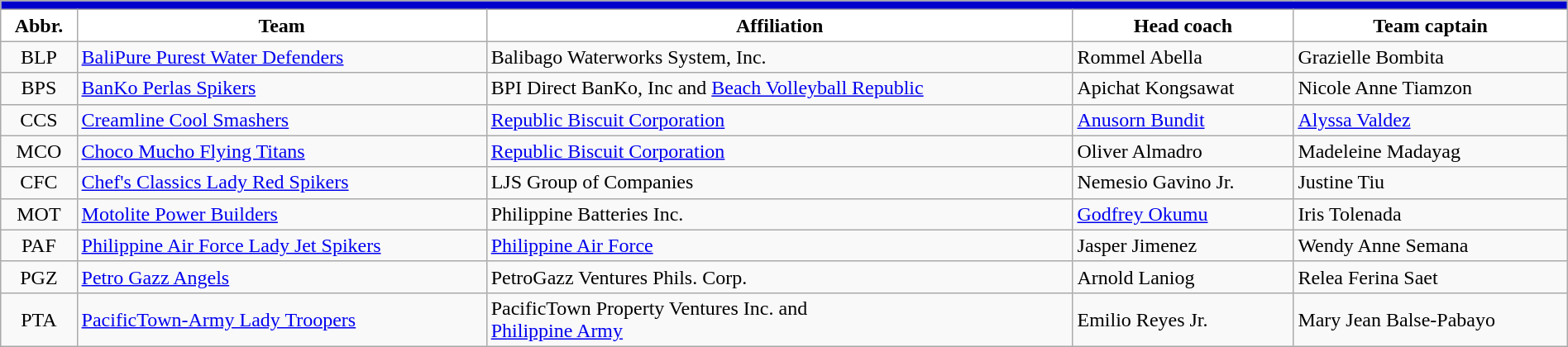<table class="wikitable" style="width:100%; text-align:left">
<tr>
<th style=background:#0000CD colspan=6><span></span></th>
</tr>
<tr>
<th style="background:white">Abbr.</th>
<th style="background:white">Team</th>
<th style="background:white">Affiliation</th>
<th style="background:white">Head coach</th>
<th style="background:white">Team captain</th>
</tr>
<tr>
<td style="text-align:center;">BLP</td>
<td><a href='#'>BaliPure Purest Water Defenders</a></td>
<td>Balibago Waterworks System, Inc.</td>
<td> Rommel Abella</td>
<td>Grazielle Bombita</td>
</tr>
<tr>
<td style="text-align:center;">BPS</td>
<td><a href='#'>BanKo Perlas Spikers</a></td>
<td>BPI Direct BanKo, Inc and <a href='#'>Beach Volleyball Republic</a></td>
<td> Apichat Kongsawat</td>
<td>Nicole Anne Tiamzon</td>
</tr>
<tr>
<td style="text-align:center;">CCS</td>
<td><a href='#'>Creamline Cool Smashers</a></td>
<td><a href='#'>Republic Biscuit Corporation</a></td>
<td> <a href='#'>Anusorn Bundit</a></td>
<td><a href='#'>Alyssa Valdez</a></td>
</tr>
<tr>
<td style="text-align:center;">MCO</td>
<td><a href='#'>Choco Mucho Flying Titans</a></td>
<td><a href='#'>Republic Biscuit Corporation</a></td>
<td> Oliver Almadro</td>
<td>Madeleine Madayag</td>
</tr>
<tr>
<td style="text-align:center;">CFC</td>
<td><a href='#'>Chef's Classics Lady Red Spikers</a></td>
<td>LJS Group of Companies</td>
<td> Nemesio Gavino Jr.</td>
<td>Justine Tiu</td>
</tr>
<tr>
<td style="text-align:center;">MOT</td>
<td><a href='#'>Motolite Power Builders</a></td>
<td>Philippine Batteries Inc.</td>
<td> <a href='#'>Godfrey Okumu</a></td>
<td>Iris Tolenada</td>
</tr>
<tr>
<td style="text-align:center;">PAF</td>
<td><a href='#'>Philippine Air Force Lady Jet Spikers</a></td>
<td><a href='#'>Philippine Air Force</a></td>
<td> Jasper Jimenez</td>
<td>Wendy Anne Semana</td>
</tr>
<tr>
<td style="text-align:center;">PGZ</td>
<td><a href='#'>Petro Gazz Angels</a></td>
<td>PetroGazz Ventures Phils. Corp.</td>
<td> Arnold Laniog</td>
<td>Relea Ferina Saet</td>
</tr>
<tr>
<td style="text-align:center;">PTA</td>
<td><a href='#'>PacificTown-Army Lady Troopers</a></td>
<td>PacificTown Property Ventures Inc. and<br><a href='#'>Philippine Army</a></td>
<td> Emilio Reyes Jr.</td>
<td>Mary Jean Balse-Pabayo</td>
</tr>
</table>
